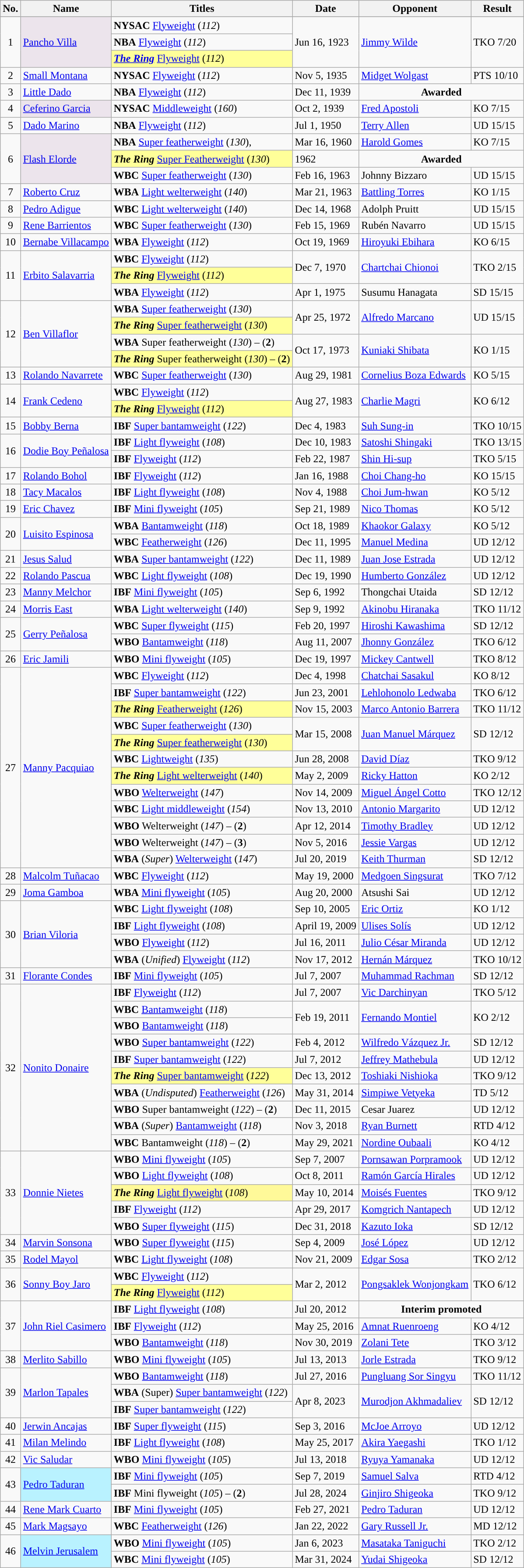<table class="wikitable">
<tr>
<th>No.</th>
<th>Name</th>
<th>Titles</th>
<th>Date</th>
<th>Opponent</th>
<th>Result</th>
</tr>
<tr style="text-align:center;">
</tr>
<tr>
<td style="text-align:center;" rowspan=3>1</td>
<td rowspan=3 style="text-align:left; background:#ece4ec;"><a href='#'>Pancho Villa</a></td>
<td><strong>NYSAC</strong> <a href='#'>Flyweight</a> (<em>112</em>)</td>
<td rowspan="3">Jun 16, 1923</td>
<td rowspan="3"><a href='#'>Jimmy Wilde</a></td>
<td rowspan="3">TKO 7/20</td>
</tr>
<tr>
<td><strong>NBA</strong> <a href='#'>Flyweight</a> (<em>112</em>)</td>
</tr>
<tr>
<td style="background:#ff9;"><strong><em><a href='#'>The Ring</a></em></strong> <a href='#'>Flyweight</a> (<em>112</em>)</td>
</tr>
<tr>
<td style="text-align:center;">2</td>
<td style="text-align:left;"><a href='#'>Small Montana</a></td>
<td><strong>NYSAC</strong> <a href='#'>Flyweight</a> (<em>112</em>)</td>
<td>Nov 5, 1935</td>
<td><a href='#'>Midget Wolgast</a></td>
<td>PTS 10/10</td>
</tr>
<tr>
<td style="text-align:center;">3</td>
<td style="text-align:left;"><a href='#'>Little Dado</a></td>
<td><strong>NBA</strong> <a href='#'>Flyweight</a> (<em>112</em>)</td>
<td>Dec 11, 1939</td>
<td style="text-align:center;" colspan=2><strong>Awarded</strong></td>
</tr>
<tr>
<td style="text-align:center;">4</td>
<td style="text-align:left; background:#ece4ec;"><a href='#'>Ceferino Garcia</a></td>
<td><strong>NYSAC</strong> <a href='#'>Middleweight</a> (<em>160</em>)</td>
<td>Oct 2, 1939</td>
<td><a href='#'>Fred Apostoli</a></td>
<td>KO 7/15</td>
</tr>
<tr>
<td style="text-align:center;">5</td>
<td style="text-align:left;"><a href='#'>Dado Marino</a></td>
<td><strong>NBA</strong> <a href='#'>Flyweight</a> (<em>112</em>)</td>
<td>Jul 1, 1950</td>
<td><a href='#'>Terry Allen</a></td>
<td>UD 15/15</td>
</tr>
<tr>
<td rowspan=3 style="text-align:center;">6</td>
<td rowspan=3 style="text-align:left; background:#ece4ec;"><a href='#'>Flash Elorde</a></td>
<td><strong>NBA</strong> <a href='#'>Super featherweight</a> (<em>130</em>), </td>
<td>Mar 16, 1960</td>
<td><a href='#'>Harold Gomes</a></td>
<td>KO 7/15</td>
</tr>
<tr>
<td style="background:#FFFF99;"><strong><em>The Ring</em></strong> <a href='#'>Super Featherweight</a> (<em>130</em>)</td>
<td>1962</td>
<td colspan="2" style="text-align:center;"><strong>Awarded</strong></td>
</tr>
<tr>
<td><strong>WBC</strong> <a href='#'>Super featherweight</a> (<em>130</em>)</td>
<td>Feb 16, 1963</td>
<td>Johnny Bizzaro</td>
<td>UD 15/15</td>
</tr>
<tr>
<td style="text-align:center;">7</td>
<td style="text-align:left;"><a href='#'>Roberto Cruz</a></td>
<td><strong>WBA</strong> <a href='#'>Light welterweight</a> (<em>140</em>)</td>
<td>Mar 21, 1963</td>
<td><a href='#'>Battling Torres</a></td>
<td>KO 1/15</td>
</tr>
<tr>
<td style="text-align:center;">8</td>
<td style="text-align:left;"><a href='#'>Pedro Adigue</a></td>
<td><strong>WBC</strong> <a href='#'>Light welterweight</a> (<em>140</em>)</td>
<td>Dec 14, 1968</td>
<td>Adolph Pruitt</td>
<td>UD 15/15</td>
</tr>
<tr>
<td style="text-align:center;">9</td>
<td style="text-align:left;"><a href='#'>Rene Barrientos</a></td>
<td><strong>WBC</strong> <a href='#'>Super featherweight</a> (<em>130</em>)</td>
<td>Feb 15, 1969</td>
<td>Rubén Navarro</td>
<td>UD 15/15</td>
</tr>
<tr>
<td style="text-align:center;">10</td>
<td style="text-align:left;"><a href='#'>Bernabe Villacampo</a></td>
<td><strong>WBA</strong> <a href='#'>Flyweight</a> (<em>112</em>)</td>
<td>Oct 19, 1969</td>
<td><a href='#'>Hiroyuki Ebihara</a></td>
<td>KO 6/15</td>
</tr>
<tr>
<td rowspan="3" style="text-align:center;">11</td>
<td rowspan="3" style="text-align:left;"><a href='#'>Erbito Salavarria</a></td>
<td><strong>WBC</strong> <a href='#'>Flyweight</a> (<em>112</em>)</td>
<td rowspan=2>Dec 7, 1970</td>
<td rowspan=2><a href='#'>Chartchai Chionoi</a></td>
<td rowspan=2>TKO 2/15</td>
</tr>
<tr>
<td style="background:#FFFF99;"><strong><em>The Ring</em></strong> <a href='#'>Flyweight</a> (<em>112</em>)</td>
</tr>
<tr>
<td><strong>WBA</strong> <a href='#'>Flyweight</a> (<em>112</em>)</td>
<td>Apr 1, 1975</td>
<td>Susumu Hanagata</td>
<td>SD 15/15</td>
</tr>
<tr>
<td rowspan=4 style="text-align:center;">12</td>
<td rowspan=4 style="text-align:left;"><a href='#'>Ben Villaflor</a></td>
<td><strong>WBA</strong> <a href='#'>Super featherweight</a> (<em>130</em>)</td>
<td rowspan=2>Apr 25, 1972</td>
<td rowspan=2><a href='#'>Alfredo Marcano</a></td>
<td rowspan=2>UD 15/15</td>
</tr>
<tr>
<td style="background:#FFFF99;"><strong><em>The Ring</em></strong> <a href='#'>Super featherweight</a> (<em>130</em>)</td>
</tr>
<tr>
<td><strong>WBA</strong> Super featherweight (<em>130</em>) – (<strong>2</strong>)</td>
<td rowspan="2">Oct 17, 1973</td>
<td rowspan=2><a href='#'>Kuniaki Shibata</a></td>
<td rowspan=2>KO 1/15</td>
</tr>
<tr>
<td style="background:#FFFF99;"><strong><em>The Ring</em></strong> Super featherweight (<em>130</em>) – (<strong>2</strong>)</td>
</tr>
<tr>
<td style="text-align:center;">13</td>
<td style="text-align:left;"><a href='#'>Rolando Navarrete</a></td>
<td><strong>WBC</strong> <a href='#'>Super featherweight</a> (<em>130</em>)</td>
<td>Aug 29, 1981</td>
<td><a href='#'>Cornelius Boza Edwards</a></td>
<td>KO 5/15</td>
</tr>
<tr>
<td rowspan="2" style="text-align:center;">14</td>
<td rowspan="2" style="text-align:left;"><a href='#'>Frank Cedeno</a></td>
<td><strong>WBC</strong> <a href='#'>Flyweight</a> (<em>112</em>)</td>
<td rowspan=2>Aug 27, 1983</td>
<td rowspan=2><a href='#'>Charlie Magri</a></td>
<td rowspan=2>KO 6/12</td>
</tr>
<tr>
<td style="background:#FFFF99;"><strong><em>The Ring</em></strong> <a href='#'>Flyweight</a> (<em>112</em>)</td>
</tr>
<tr>
<td style="text-align:center;">15</td>
<td style="text-align:left;"><a href='#'>Bobby Berna</a></td>
<td><strong>IBF</strong> <a href='#'>Super bantamweight</a> (<em>122</em>)</td>
<td>Dec 4, 1983</td>
<td><a href='#'>Suh Sung-in</a></td>
<td>TKO 10/15</td>
</tr>
<tr>
<td rowspan="2" style="text-align:center;">16</td>
<td rowspan="2" style="text-align:left;"><a href='#'>Dodie Boy Peñalosa</a></td>
<td><strong>IBF</strong> <a href='#'>Light flyweight</a> (<em>108</em>)</td>
<td>Dec 10, 1983</td>
<td><a href='#'>Satoshi Shingaki</a></td>
<td>TKO 13/15</td>
</tr>
<tr>
<td><strong>IBF</strong> <a href='#'>Flyweight</a> (<em>112</em>)</td>
<td>Feb 22, 1987</td>
<td><a href='#'>Shin Hi-sup</a></td>
<td>TKO 5/15</td>
</tr>
<tr>
<td style="text-align:center;">17</td>
<td style="text-align:left;"><a href='#'>Rolando Bohol</a></td>
<td><strong>IBF</strong> <a href='#'>Flyweight</a> (<em>112</em>)</td>
<td>Jan 16, 1988</td>
<td><a href='#'>Choi Chang-ho</a></td>
<td>KO 15/15</td>
</tr>
<tr>
<td style="text-align:center;">18</td>
<td style="text-align:left;"><a href='#'>Tacy Macalos</a></td>
<td><strong>IBF</strong> <a href='#'>Light flyweight</a> (<em>108</em>)</td>
<td>Nov 4, 1988</td>
<td><a href='#'>Choi Jum-hwan</a></td>
<td>KO 5/12</td>
</tr>
<tr>
<td style="text-align:center;">19</td>
<td style="text-align:left;"><a href='#'>Eric Chavez</a></td>
<td><strong>IBF</strong> <a href='#'>Mini flyweight</a> (<em>105</em>)</td>
<td>Sep 21, 1989</td>
<td><a href='#'>Nico Thomas</a></td>
<td>KO 5/12</td>
</tr>
<tr>
<td rowspan="2" style="text-align:center;">20</td>
<td rowspan="2" style="text-align:left;"><a href='#'>Luisito Espinosa</a></td>
<td><strong>WBA</strong> <a href='#'>Bantamweight</a> (<em>118</em>)</td>
<td>Oct 18, 1989</td>
<td><a href='#'>Khaokor Galaxy</a></td>
<td>KO 5/12</td>
</tr>
<tr>
<td><strong>WBC</strong> <a href='#'>Featherweight</a> (<em>126</em>)</td>
<td>Dec 11, 1995</td>
<td><a href='#'>Manuel Medina</a></td>
<td>UD 12/12</td>
</tr>
<tr>
<td style="text-align:center;">21</td>
<td style="text-align:left;"><a href='#'>Jesus Salud</a></td>
<td><strong>WBA</strong> <a href='#'>Super bantamweight</a> (<em>122</em>)</td>
<td>Dec 11, 1989</td>
<td><a href='#'>Juan Jose Estrada</a></td>
<td>UD 12/12</td>
</tr>
<tr>
<td style="text-align:center;">22</td>
<td style="text-align:left;"><a href='#'>Rolando Pascua</a></td>
<td><strong>WBC</strong> <a href='#'>Light flyweight</a> (<em>108</em>)</td>
<td>Dec 19, 1990</td>
<td><a href='#'>Humberto González</a></td>
<td>UD 12/12</td>
</tr>
<tr>
<td style="text-align:center;">23</td>
<td style="text-align:left;"><a href='#'>Manny Melchor</a></td>
<td><strong>IBF</strong> <a href='#'>Mini flyweight</a> (<em>105</em>)</td>
<td>Sep 6, 1992</td>
<td>Thongchai Utaida</td>
<td>SD 12/12</td>
</tr>
<tr>
<td style="text-align:center;">24</td>
<td style="text-align:left;"><a href='#'>Morris East</a></td>
<td><strong>WBA</strong> <a href='#'>Light welterweight</a> (<em>140</em>)</td>
<td>Sep 9, 1992</td>
<td><a href='#'>Akinobu Hiranaka</a></td>
<td>TKO 11/12</td>
</tr>
<tr>
<td rowspan="2" style="text-align:center;">25</td>
<td rowspan="2" style="text-align:left;"><a href='#'>Gerry Peñalosa</a></td>
<td><strong>WBC</strong> <a href='#'>Super flyweight</a> (<em>115</em>)</td>
<td>Feb 20, 1997</td>
<td><a href='#'>Hiroshi Kawashima</a></td>
<td>SD 12/12</td>
</tr>
<tr>
<td><strong>WBO</strong> <a href='#'>Bantamweight</a> (<em>118</em>)</td>
<td>Aug 11, 2007</td>
<td><a href='#'>Jhonny González</a></td>
<td>TKO 6/12</td>
</tr>
<tr>
<td style="text-align:center;">26</td>
<td style="text-align:left;"><a href='#'>Eric Jamili</a></td>
<td><strong>WBO</strong> <a href='#'>Mini flyweight</a> (<em>105</em>)</td>
<td>Dec 19, 1997</td>
<td><a href='#'>Mickey Cantwell</a></td>
<td>TKO 8/12</td>
</tr>
<tr>
<td rowspan="12" style="text-align:center;">27</td>
<td rowspan="12" style="text-align:left;"><a href='#'>Manny Pacquiao</a></td>
<td><strong>WBC</strong> <a href='#'>Flyweight</a> (<em>112</em>)</td>
<td>Dec 4, 1998</td>
<td><a href='#'>Chatchai Sasakul</a></td>
<td>KO 8/12</td>
</tr>
<tr>
<td><strong>IBF</strong> <a href='#'>Super bantamweight</a> (<em>122</em>)</td>
<td>Jun 23, 2001</td>
<td><a href='#'>Lehlohonolo Ledwaba</a></td>
<td>TKO 6/12</td>
</tr>
<tr>
<td style="background:#FFFF99;"><strong><em>The Ring</em></strong> <a href='#'>Featherweight</a> (<em>126</em>)</td>
<td>Nov 15, 2003</td>
<td><a href='#'>Marco Antonio Barrera</a></td>
<td>TKO 11/12</td>
</tr>
<tr>
<td><strong>WBC</strong> <a href='#'>Super featherweight</a> (<em>130</em>)</td>
<td rowspan=2>Mar 15, 2008</td>
<td rowspan=2><a href='#'>Juan Manuel Márquez</a></td>
<td rowspan=2>SD 12/12</td>
</tr>
<tr>
<td style="background:#FFFF99;"><strong><em>The Ring</em></strong> <a href='#'>Super featherweight</a> (<em>130</em>)</td>
</tr>
<tr>
<td><strong>WBC</strong> <a href='#'>Lightweight</a> (<em>135</em>)</td>
<td>Jun 28,  2008</td>
<td><a href='#'>David Díaz</a></td>
<td>TKO 9/12</td>
</tr>
<tr>
<td style="background:#FFFF99;"><strong><em>The Ring</em></strong> <a href='#'>Light welterweight</a> (<em>140</em>)</td>
<td>May 2, 2009</td>
<td><a href='#'>Ricky Hatton</a></td>
<td>KO 2/12</td>
</tr>
<tr>
<td><strong>WBO</strong> <a href='#'>Welterweight</a> (<em>147</em>)</td>
<td>Nov 14,  2009</td>
<td><a href='#'>Miguel Ángel Cotto</a></td>
<td>TKO 12/12</td>
</tr>
<tr>
<td><strong>WBC</strong> <a href='#'>Light middleweight</a> (<em>154</em>)</td>
<td>Nov 13,  2010</td>
<td><a href='#'>Antonio Margarito</a></td>
<td>UD 12/12</td>
</tr>
<tr>
<td><strong>WBO</strong> Welterweight (<em>147</em>) – (<strong>2</strong>)</td>
<td>Apr 12, 2014</td>
<td><a href='#'>Timothy Bradley</a></td>
<td>UD 12/12</td>
</tr>
<tr>
<td><strong>WBO</strong> Welterweight (<em>147</em>) – (<strong>3</strong>)</td>
<td>Nov 5, 2016</td>
<td><a href='#'>Jessie Vargas</a></td>
<td>UD 12/12</td>
</tr>
<tr>
<td><strong>WBA</strong> (<em>Super</em>) <a href='#'>Welterweight</a> (<em>147</em>)</td>
<td>Jul 20, 2019</td>
<td><a href='#'>Keith Thurman</a></td>
<td>SD 12/12</td>
</tr>
<tr>
<td style="text-align:center;">28</td>
<td style="text-align:left;"><a href='#'>Malcolm Tuñacao</a></td>
<td><strong>WBC</strong> <a href='#'>Flyweight</a> (<em>112</em>)</td>
<td>May 19, 2000</td>
<td><a href='#'>Medgoen Singsurat</a></td>
<td>TKO 7/12</td>
</tr>
<tr>
<td style="text-align:center;">29</td>
<td style="text-align:left;"><a href='#'>Joma Gamboa</a></td>
<td><strong>WBA</strong> <a href='#'>Mini flyweight</a> (<em>105</em>)</td>
<td>Aug 20, 2000</td>
<td>Atsushi Sai</td>
<td>UD 12/12</td>
</tr>
<tr>
<td rowspan="4" style="text-align:center;">30</td>
<td rowspan="4" style="text-align:left;"><a href='#'>Brian Viloria</a></td>
<td><strong>WBC</strong> <a href='#'>Light flyweight</a> (<em>108</em>)</td>
<td>Sep 10, 2005</td>
<td><a href='#'>Eric Ortiz</a></td>
<td>KO 1/12</td>
</tr>
<tr>
<td><strong>IBF</strong> <a href='#'>Light flyweight</a> (<em>108</em>)</td>
<td>April 19, 2009</td>
<td><a href='#'>Ulises Solís</a></td>
<td>UD 12/12</td>
</tr>
<tr>
<td><strong>WBO</strong> <a href='#'>Flyweight</a> (<em>112</em>)</td>
<td>Jul 16, 2011</td>
<td><a href='#'>Julio César Miranda</a></td>
<td>UD 12/12</td>
</tr>
<tr>
<td><strong>WBA</strong> (<em>Unified</em>) <a href='#'>Flyweight</a> (<em>112</em>)</td>
<td>Nov 17, 2012</td>
<td><a href='#'>Hernán Márquez</a></td>
<td>TKO 10/12</td>
</tr>
<tr>
<td style="text-align:center;">31</td>
<td style="text-align:left;"><a href='#'>Florante Condes</a></td>
<td><strong>IBF</strong> <a href='#'>Mini flyweight</a> (<em>105</em>)</td>
<td>Jul 7, 2007</td>
<td><a href='#'>Muhammad Rachman</a></td>
<td>SD 12/12</td>
</tr>
<tr>
<td rowspan=10 style="text-align:center;">32</td>
<td rowspan=10 style="text-align:left;"><a href='#'>Nonito Donaire</a></td>
<td><strong>IBF</strong> <a href='#'>Flyweight</a> (<em>112</em>)</td>
<td>Jul 7, 2007</td>
<td><a href='#'>Vic Darchinyan</a></td>
<td>TKO 5/12</td>
</tr>
<tr>
<td><strong>WBC</strong> <a href='#'>Bantamweight</a> (<em>118</em>)</td>
<td rowspan=2>Feb 19, 2011</td>
<td rowspan=2><a href='#'>Fernando Montiel</a></td>
<td rowspan=2>KO 2/12</td>
</tr>
<tr>
<td><strong>WBO</strong> <a href='#'>Bantamweight</a> (<em>118</em>)</td>
</tr>
<tr>
<td><strong>WBO</strong> <a href='#'>Super bantamweight</a> (<em>122</em>)</td>
<td>Feb 4, 2012</td>
<td><a href='#'>Wilfredo Vázquez Jr.</a></td>
<td>SD 12/12</td>
</tr>
<tr>
<td><strong>IBF</strong> <a href='#'>Super bantamweight</a> (<em>122</em>)</td>
<td>Jul 7, 2012</td>
<td><a href='#'>Jeffrey Mathebula</a></td>
<td>UD 12/12</td>
</tr>
<tr>
<td style="background:#FFFF99;"><strong><em>The Ring</em></strong> <a href='#'>Super bantamweight</a> (<em>122</em>)</td>
<td>Dec 13, 2012</td>
<td><a href='#'>Toshiaki Nishioka</a></td>
<td>TKO 9/12</td>
</tr>
<tr>
<td><strong>WBA</strong> (<em>Undisputed</em>) <a href='#'>Featherweight</a> (<em>126</em>)</td>
<td>May 31, 2014</td>
<td><a href='#'>Simpiwe Vetyeka</a></td>
<td>TD 5/12</td>
</tr>
<tr>
<td><strong>WBO</strong> Super bantamweight (<em>122</em>) – (<strong>2</strong>)</td>
<td>Dec 11, 2015</td>
<td>Cesar Juarez</td>
<td>UD 12/12</td>
</tr>
<tr>
<td><strong>WBA</strong> (<em>Super</em>) <a href='#'>Bantamweight</a> (<em>118</em>)</td>
<td>Nov 3, 2018</td>
<td><a href='#'>Ryan Burnett</a></td>
<td>RTD 4/12</td>
</tr>
<tr>
<td><strong>WBC</strong> Bantamweight (<em>118</em>) – (<strong>2</strong>)</td>
<td>May 29, 2021</td>
<td><a href='#'>Nordine Oubaali</a></td>
<td>KO 4/12</td>
</tr>
<tr>
<td rowspan="5" style="text-align:center;">33</td>
<td rowspan="5" style="text-align:left;"><a href='#'>Donnie Nietes</a></td>
<td><strong>WBO</strong> <a href='#'>Mini flyweight</a> (<em>105</em>)</td>
<td>Sep 7, 2007</td>
<td><a href='#'>Pornsawan Porpramook</a></td>
<td>UD 12/12</td>
</tr>
<tr>
<td><strong>WBO</strong> <a href='#'>Light flyweight</a> (<em>108</em>)</td>
<td>Oct 8, 2011</td>
<td><a href='#'>Ramón García Hirales</a></td>
<td>UD 12/12</td>
</tr>
<tr>
<td style="background:#FFF999;"><strong><em>The Ring</em></strong> <a href='#'>Light flyweight</a> (<em>108</em>)</td>
<td>May 10, 2014</td>
<td><a href='#'>Moisés Fuentes</a></td>
<td>TKO 9/12</td>
</tr>
<tr>
<td><strong>IBF</strong> <a href='#'>Flyweight</a> (<em>112</em>)</td>
<td>Apr 29, 2017</td>
<td><a href='#'>Komgrich Nantapech</a></td>
<td>UD 12/12</td>
</tr>
<tr>
<td><strong>WBO</strong> <a href='#'>Super flyweight</a> (<em>115</em>)</td>
<td>Dec 31, 2018</td>
<td><a href='#'>Kazuto Ioka</a></td>
<td>SD 12/12</td>
</tr>
<tr>
<td style="text-align:center;">34</td>
<td style="text-align:left;"><a href='#'>Marvin Sonsona</a></td>
<td><strong>WBO</strong> <a href='#'>Super flyweight</a> (<em>115</em>)</td>
<td>Sep 4, 2009</td>
<td><a href='#'>José López</a></td>
<td>UD 12/12</td>
</tr>
<tr>
<td style="text-align:center;">35</td>
<td style="text-align:left;"><a href='#'>Rodel Mayol</a></td>
<td><strong>WBC</strong> <a href='#'>Light flyweight</a> (<em>108</em>)</td>
<td>Nov 21, 2009</td>
<td><a href='#'>Edgar Sosa</a></td>
<td>TKO 2/12</td>
</tr>
<tr>
<td rowspan="2" style="text-align:center;">36</td>
<td rowspan="2" style="text-align:left;"><a href='#'>Sonny Boy Jaro</a></td>
<td><strong>WBC</strong> <a href='#'>Flyweight</a> (<em>112</em>)</td>
<td rowspan=2>Mar 2, 2012</td>
<td rowspan=2><a href='#'>Pongsaklek Wonjongkam</a></td>
<td rowspan=2>TKO 6/12</td>
</tr>
<tr>
<td style="background:#FFFF99 ;"><strong><em>The Ring</em></strong> <a href='#'>Flyweight</a> (<em>112</em>)</td>
</tr>
<tr>
<td rowspan="3" style="text-align:center;">37</td>
<td rowspan="3" style="text-align:left;"><a href='#'>John Riel Casimero</a></td>
<td><strong>IBF</strong> <a href='#'>Light flyweight</a> (<em>108</em>)</td>
<td>Jul 20, 2012</td>
<td style="text-align:center;" colspan=2><strong>Interim promoted</strong></td>
</tr>
<tr>
<td><strong>IBF</strong> <a href='#'>Flyweight</a> (<em>112</em>)</td>
<td>May 25, 2016</td>
<td><a href='#'>Amnat Ruenroeng</a></td>
<td>KO 4/12</td>
</tr>
<tr>
<td><strong>WBO</strong> <a href='#'>Bantamweight</a> (<em>118</em>)</td>
<td>Nov 30, 2019</td>
<td><a href='#'>Zolani Tete</a></td>
<td>TKO 3/12</td>
</tr>
<tr>
<td style="text-align:center;">38</td>
<td style="text-align:left;"><a href='#'>Merlito Sabillo</a></td>
<td><strong>WBO</strong> <a href='#'>Mini flyweight</a> (<em>105</em>)</td>
<td>Jul 13, 2013</td>
<td><a href='#'>Jorle Estrada</a></td>
<td>TKO 9/12</td>
</tr>
<tr>
<td rowspan=3 style="text-align:center;">39</td>
<td rowspan=3 style="text-align:left;"><a href='#'>Marlon Tapales</a></td>
<td><strong>WBO</strong> <a href='#'>Bantamweight</a> (<em>118</em>)</td>
<td>Jul 27, 2016</td>
<td><a href='#'>Pungluang Sor Singyu</a></td>
<td>TKO 11/12</td>
</tr>
<tr>
<td><strong>WBA</strong> (Super) <a href='#'>Super bantamweight</a> (<em>122</em>)</td>
<td rowspan=2>Apr 8, 2023</td>
<td rowspan=2><a href='#'>Murodjon Akhmadaliev</a></td>
<td rowspan=2>SD 12/12</td>
</tr>
<tr>
<td><strong>IBF</strong> <a href='#'>Super bantamweight</a> (<em>122</em>)</td>
</tr>
<tr>
<td style="text-align:center;">40</td>
<td style="text-align:left;"><a href='#'>Jerwin Ancajas</a></td>
<td><strong>IBF</strong> <a href='#'>Super flyweight</a> (<em>115</em>)</td>
<td>Sep 3, 2016</td>
<td><a href='#'>McJoe Arroyo</a></td>
<td>UD 12/12</td>
</tr>
<tr>
<td style="text-align:center;">41</td>
<td style="text-align:left;"><a href='#'>Milan Melindo</a></td>
<td><strong>IBF</strong> <a href='#'>Light flyweight</a> (<em>108</em>)</td>
<td>May 25, 2017</td>
<td><a href='#'>Akira Yaegashi</a></td>
<td>TKO 1/12</td>
</tr>
<tr>
<td style="text-align:center;">42</td>
<td style="text-align:left;"><a href='#'>Vic Saludar</a></td>
<td><strong>WBO</strong> <a href='#'>Mini flyweight</a> (<em>105</em>)</td>
<td>Jul 13, 2018</td>
<td><a href='#'>Ryuya Yamanaka</a></td>
<td>UD 12/12</td>
</tr>
<tr>
<td rowspan="2" style="text-align:center;">43</td>
<td rowspan=2 style="text-align:left; background:#B9F2FF;"><a href='#'>Pedro Taduran</a></td>
<td><strong>IBF</strong> <a href='#'>Mini flyweight</a> (<em>105</em>)</td>
<td>Sep 7, 2019</td>
<td><a href='#'>Samuel Salva</a></td>
<td>RTD 4/12</td>
</tr>
<tr>
<td><strong>IBF</strong> Mini flyweight (<em>105</em>) – (<strong>2</strong>)</td>
<td>Jul 28, 2024</td>
<td><a href='#'>Ginjiro Shigeoka</a></td>
<td>TKO 9/12</td>
</tr>
<tr>
<td style="text-align:center;">44</td>
<td style="text-align:left;"><a href='#'>Rene Mark Cuarto</a></td>
<td><strong>IBF</strong> <a href='#'>Mini flyweight</a> (<em>105</em>)</td>
<td>Feb 27, 2021</td>
<td><a href='#'>Pedro Taduran</a></td>
<td>UD 12/12</td>
</tr>
<tr>
<td style="text-align:center;">45</td>
<td style="text-align:left;"><a href='#'>Mark Magsayo</a></td>
<td><strong>WBC</strong> <a href='#'>Featherweight</a> (<em>126</em>)</td>
<td>Jan 22, 2022</td>
<td><a href='#'>Gary Russell Jr.</a></td>
<td>MD 12/12</td>
</tr>
<tr>
<td rowspan=2 style="text-align:center;">46</td>
<td rowspan=2 style="text-align:left; background:#B9F2FF;"><a href='#'>Melvin Jerusalem</a></td>
<td><strong>WBO</strong> <a href='#'>Mini flyweight</a> (<em>105</em>)</td>
<td>Jan 6, 2023</td>
<td><a href='#'>Masataka Taniguchi</a></td>
<td>TKO 2/12</td>
</tr>
<tr>
<td><strong>WBC</strong> <a href='#'>Mini flyweight</a> (<em>105</em>)</td>
<td>Mar 31, 2024</td>
<td><a href='#'>Yudai Shigeoka</a></td>
<td>SD 12/12</td>
</tr>
</table>
